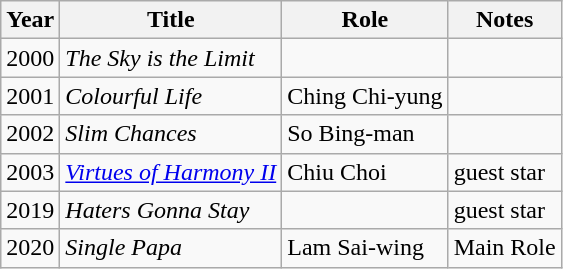<table class="wikitable sortable">
<tr>
<th>Year</th>
<th>Title</th>
<th>Role</th>
<th class="unsortable">Notes</th>
</tr>
<tr>
<td>2000</td>
<td><em>The Sky is the Limit</em></td>
<td></td>
<td></td>
</tr>
<tr>
<td>2001</td>
<td><em>Colourful Life</em></td>
<td>Ching Chi-yung</td>
<td></td>
</tr>
<tr>
<td>2002</td>
<td><em>Slim Chances</em></td>
<td>So Bing-man</td>
<td></td>
</tr>
<tr>
<td>2003</td>
<td><em><a href='#'>Virtues of Harmony II</a></em></td>
<td>Chiu Choi</td>
<td>guest star</td>
</tr>
<tr>
<td>2019</td>
<td><em>Haters Gonna Stay</em></td>
<td></td>
<td>guest star</td>
</tr>
<tr>
<td>2020</td>
<td><em>Single Papa</em></td>
<td>Lam Sai-wing</td>
<td>Main Role</td>
</tr>
</table>
